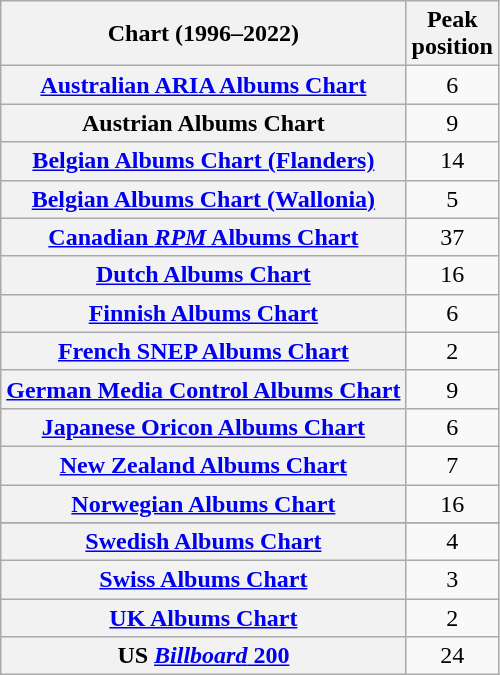<table class="wikitable sortable plainrowheaders" style="text-align:center;">
<tr>
<th>Chart (1996–2022)</th>
<th>Peak<br>position</th>
</tr>
<tr>
<th scope="row"><a href='#'>Australian ARIA Albums Chart</a></th>
<td>6</td>
</tr>
<tr>
<th scope="row">Austrian Albums Chart</th>
<td>9</td>
</tr>
<tr>
<th scope="row"><a href='#'>Belgian Albums Chart (Flanders)</a></th>
<td>14</td>
</tr>
<tr>
<th scope="row"><a href='#'>Belgian Albums Chart (Wallonia)</a></th>
<td>5</td>
</tr>
<tr>
<th scope="row"><a href='#'>Canadian <em>RPM</em> Albums Chart</a></th>
<td>37</td>
</tr>
<tr>
<th scope="row"><a href='#'>Dutch Albums Chart</a></th>
<td>16</td>
</tr>
<tr>
<th scope="row"><a href='#'>Finnish Albums Chart</a></th>
<td>6</td>
</tr>
<tr>
<th scope="row"><a href='#'>French SNEP Albums Chart</a></th>
<td>2</td>
</tr>
<tr>
<th scope="row"><a href='#'>German Media Control Albums Chart</a></th>
<td>9</td>
</tr>
<tr>
<th scope="row"><a href='#'>Japanese Oricon Albums Chart</a></th>
<td>6</td>
</tr>
<tr>
<th scope="row"><a href='#'>New Zealand Albums Chart</a></th>
<td>7</td>
</tr>
<tr>
<th scope="row"><a href='#'>Norwegian Albums Chart</a></th>
<td>16</td>
</tr>
<tr>
</tr>
<tr>
<th scope="row"><a href='#'>Swedish Albums Chart</a></th>
<td>4</td>
</tr>
<tr>
<th scope="row"><a href='#'>Swiss Albums Chart</a></th>
<td>3</td>
</tr>
<tr>
<th scope="row"><a href='#'>UK Albums Chart</a></th>
<td>2</td>
</tr>
<tr>
<th scope="row">US <a href='#'><em>Billboard</em> 200</a></th>
<td>24</td>
</tr>
</table>
